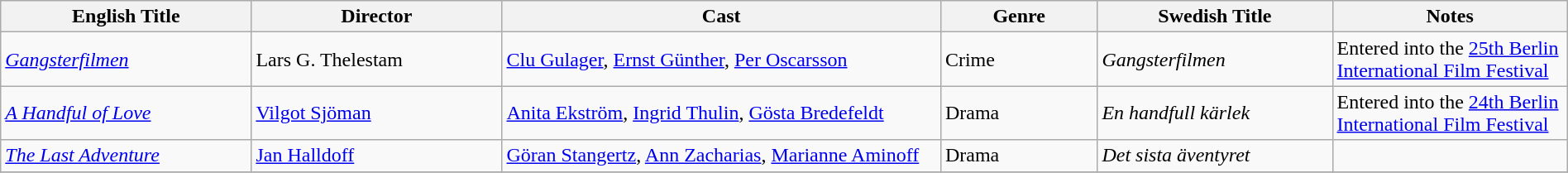<table class="wikitable" style="width:100%;">
<tr>
<th style="width:16%;">English Title</th>
<th style="width:16%;">Director</th>
<th style="width:28%;">Cast</th>
<th style="width:10%;">Genre</th>
<th style="width:15%;">Swedish Title</th>
<th style="width:15%;">Notes</th>
</tr>
<tr>
<td><em><a href='#'>Gangsterfilmen</a></em></td>
<td>Lars G. Thelestam</td>
<td><a href='#'>Clu Gulager</a>, <a href='#'>Ernst Günther</a>, <a href='#'>Per Oscarsson</a></td>
<td>Crime</td>
<td><em>Gangsterfilmen</em></td>
<td>Entered into the <a href='#'>25th Berlin International Film Festival</a></td>
</tr>
<tr>
<td><em><a href='#'>A Handful of Love</a></em></td>
<td><a href='#'>Vilgot Sjöman</a></td>
<td><a href='#'>Anita Ekström</a>, <a href='#'>Ingrid Thulin</a>, <a href='#'>Gösta Bredefeldt </a></td>
<td>Drama</td>
<td><em>En handfull kärlek</em></td>
<td>Entered into the <a href='#'>24th Berlin International Film Festival</a></td>
</tr>
<tr>
<td><em><a href='#'>The Last Adventure</a></em></td>
<td><a href='#'>Jan Halldoff</a></td>
<td><a href='#'>Göran Stangertz</a>, <a href='#'>Ann Zacharias</a>, <a href='#'>Marianne Aminoff</a></td>
<td>Drama</td>
<td><em>Det sista äventyret</em></td>
<td></td>
</tr>
<tr>
</tr>
</table>
